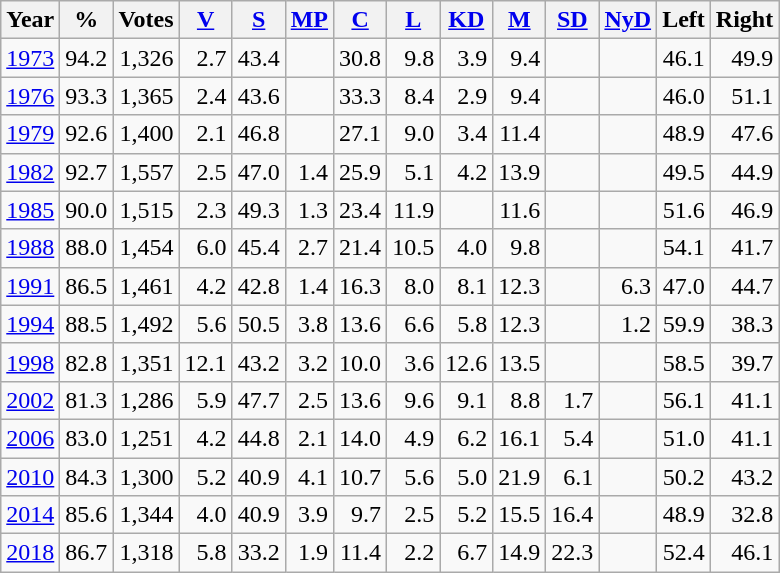<table class="wikitable sortable" style=text-align:right>
<tr>
<th>Year</th>
<th>%</th>
<th>Votes</th>
<th><a href='#'>V</a></th>
<th><a href='#'>S</a></th>
<th><a href='#'>MP</a></th>
<th><a href='#'>C</a></th>
<th><a href='#'>L</a></th>
<th><a href='#'>KD</a></th>
<th><a href='#'>M</a></th>
<th><a href='#'>SD</a></th>
<th><a href='#'>NyD</a></th>
<th>Left</th>
<th>Right</th>
</tr>
<tr>
<td align=left><a href='#'>1973</a></td>
<td>94.2</td>
<td>1,326</td>
<td>2.7</td>
<td>43.4</td>
<td></td>
<td>30.8</td>
<td>9.8</td>
<td>3.9</td>
<td>9.4</td>
<td></td>
<td></td>
<td>46.1</td>
<td>49.9</td>
</tr>
<tr>
<td align=left><a href='#'>1976</a></td>
<td>93.3</td>
<td>1,365</td>
<td>2.4</td>
<td>43.6</td>
<td></td>
<td>33.3</td>
<td>8.4</td>
<td>2.9</td>
<td>9.4</td>
<td></td>
<td></td>
<td>46.0</td>
<td>51.1</td>
</tr>
<tr>
<td align=left><a href='#'>1979</a></td>
<td>92.6</td>
<td>1,400</td>
<td>2.1</td>
<td>46.8</td>
<td></td>
<td>27.1</td>
<td>9.0</td>
<td>3.4</td>
<td>11.4</td>
<td></td>
<td></td>
<td>48.9</td>
<td>47.6</td>
</tr>
<tr>
<td align=left><a href='#'>1982</a></td>
<td>92.7</td>
<td>1,557</td>
<td>2.5</td>
<td>47.0</td>
<td>1.4</td>
<td>25.9</td>
<td>5.1</td>
<td>4.2</td>
<td>13.9</td>
<td></td>
<td></td>
<td>49.5</td>
<td>44.9</td>
</tr>
<tr>
<td align=left><a href='#'>1985</a></td>
<td>90.0</td>
<td>1,515</td>
<td>2.3</td>
<td>49.3</td>
<td>1.3</td>
<td>23.4</td>
<td>11.9</td>
<td></td>
<td>11.6</td>
<td></td>
<td></td>
<td>51.6</td>
<td>46.9</td>
</tr>
<tr>
<td align=left><a href='#'>1988</a></td>
<td>88.0</td>
<td>1,454</td>
<td>6.0</td>
<td>45.4</td>
<td>2.7</td>
<td>21.4</td>
<td>10.5</td>
<td>4.0</td>
<td>9.8</td>
<td></td>
<td></td>
<td>54.1</td>
<td>41.7</td>
</tr>
<tr>
<td align=left><a href='#'>1991</a></td>
<td>86.5</td>
<td>1,461</td>
<td>4.2</td>
<td>42.8</td>
<td>1.4</td>
<td>16.3</td>
<td>8.0</td>
<td>8.1</td>
<td>12.3</td>
<td></td>
<td>6.3</td>
<td>47.0</td>
<td>44.7</td>
</tr>
<tr>
<td align=left><a href='#'>1994</a></td>
<td>88.5</td>
<td>1,492</td>
<td>5.6</td>
<td>50.5</td>
<td>3.8</td>
<td>13.6</td>
<td>6.6</td>
<td>5.8</td>
<td>12.3</td>
<td></td>
<td>1.2</td>
<td>59.9</td>
<td>38.3</td>
</tr>
<tr>
<td align=left><a href='#'>1998</a></td>
<td>82.8</td>
<td>1,351</td>
<td>12.1</td>
<td>43.2</td>
<td>3.2</td>
<td>10.0</td>
<td>3.6</td>
<td>12.6</td>
<td>13.5</td>
<td></td>
<td></td>
<td>58.5</td>
<td>39.7</td>
</tr>
<tr>
<td align=left><a href='#'>2002</a></td>
<td>81.3</td>
<td>1,286</td>
<td>5.9</td>
<td>47.7</td>
<td>2.5</td>
<td>13.6</td>
<td>9.6</td>
<td>9.1</td>
<td>8.8</td>
<td>1.7</td>
<td></td>
<td>56.1</td>
<td>41.1</td>
</tr>
<tr>
<td align=left><a href='#'>2006</a></td>
<td>83.0</td>
<td>1,251</td>
<td>4.2</td>
<td>44.8</td>
<td>2.1</td>
<td>14.0</td>
<td>4.9</td>
<td>6.2</td>
<td>16.1</td>
<td>5.4</td>
<td></td>
<td>51.0</td>
<td>41.1</td>
</tr>
<tr>
<td align=left><a href='#'>2010</a></td>
<td>84.3</td>
<td>1,300</td>
<td>5.2</td>
<td>40.9</td>
<td>4.1</td>
<td>10.7</td>
<td>5.6</td>
<td>5.0</td>
<td>21.9</td>
<td>6.1</td>
<td></td>
<td>50.2</td>
<td>43.2</td>
</tr>
<tr>
<td align=left><a href='#'>2014</a></td>
<td>85.6</td>
<td>1,344</td>
<td>4.0</td>
<td>40.9</td>
<td>3.9</td>
<td>9.7</td>
<td>2.5</td>
<td>5.2</td>
<td>15.5</td>
<td>16.4</td>
<td></td>
<td>48.9</td>
<td>32.8</td>
</tr>
<tr>
<td align=left><a href='#'>2018</a></td>
<td>86.7</td>
<td>1,318</td>
<td>5.8</td>
<td>33.2</td>
<td>1.9</td>
<td>11.4</td>
<td>2.2</td>
<td>6.7</td>
<td>14.9</td>
<td>22.3</td>
<td></td>
<td>52.4</td>
<td>46.1</td>
</tr>
</table>
